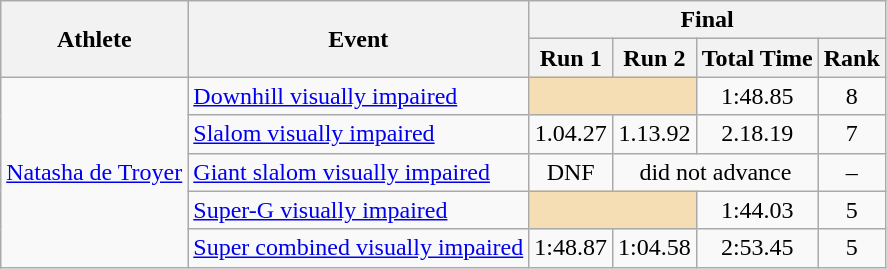<table class="wikitable" style="font-size:100%">
<tr>
<th rowspan="2">Athlete</th>
<th rowspan="2">Event</th>
<th colspan="4">Final</th>
</tr>
<tr>
<th>Run 1</th>
<th>Run 2</th>
<th>Total Time</th>
<th>Rank</th>
</tr>
<tr align="center">
<td align="left" rowspan="5"><a href='#'>Natasha de Troyer</a></td>
<td align="left"><a href='#'>Downhill visually impaired</a></td>
<td colspan="2" bgcolor="wheat"></td>
<td>1:48.85</td>
<td>8</td>
</tr>
<tr align="center">
<td align="left"><a href='#'>Slalom visually impaired</a></td>
<td>1.04.27</td>
<td>1.13.92</td>
<td>2.18.19</td>
<td>7</td>
</tr>
<tr align="center">
<td align="left"><a href='#'>Giant slalom visually impaired</a></td>
<td>DNF</td>
<td colspan="2">did not advance</td>
<td>–</td>
</tr>
<tr align="center">
<td align="left"><a href='#'>Super-G visually impaired</a></td>
<td colspan="2" bgcolor="wheat"></td>
<td>1:44.03</td>
<td>5</td>
</tr>
<tr align="center">
<td align="left"><a href='#'>Super combined visually impaired</a></td>
<td>1:48.87</td>
<td>1:04.58</td>
<td>2:53.45</td>
<td>5</td>
</tr>
</table>
